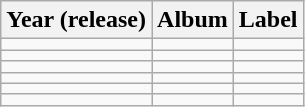<table class="wikitable">
<tr>
<th>Year (release)</th>
<th>Album</th>
<th>Label</th>
</tr>
<tr>
<td></td>
<td></td>
<td></td>
</tr>
<tr>
<td></td>
<td></td>
<td></td>
</tr>
<tr>
<td></td>
<td></td>
<td></td>
</tr>
<tr>
<td></td>
<td></td>
<td></td>
</tr>
<tr>
<td></td>
<td></td>
<td></td>
</tr>
<tr>
<td></td>
<td></td>
<td></td>
</tr>
</table>
